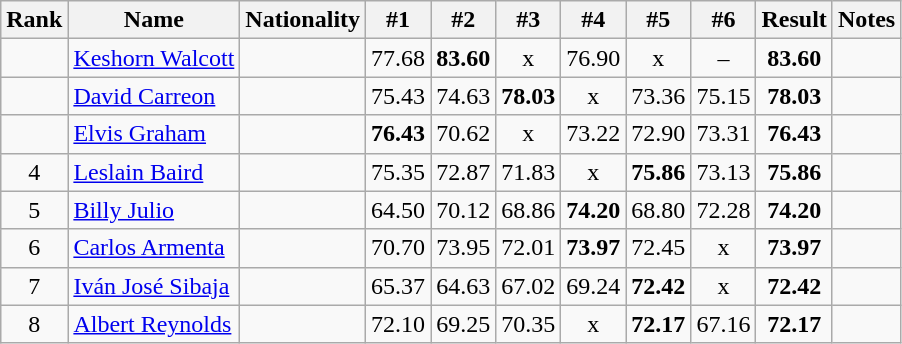<table class="wikitable sortable" style="text-align:center">
<tr>
<th>Rank</th>
<th>Name</th>
<th>Nationality</th>
<th>#1</th>
<th>#2</th>
<th>#3</th>
<th>#4</th>
<th>#5</th>
<th>#6</th>
<th>Result</th>
<th>Notes</th>
</tr>
<tr>
<td></td>
<td align=left><a href='#'>Keshorn Walcott</a></td>
<td align=left></td>
<td>77.68</td>
<td><strong>83.60</strong></td>
<td>x</td>
<td>76.90</td>
<td>x</td>
<td>–</td>
<td><strong>83.60</strong></td>
<td></td>
</tr>
<tr>
<td></td>
<td align=left><a href='#'>David Carreon</a></td>
<td align=left></td>
<td>75.43</td>
<td>74.63</td>
<td><strong>78.03</strong></td>
<td>x</td>
<td>73.36</td>
<td>75.15</td>
<td><strong>78.03</strong></td>
<td></td>
</tr>
<tr>
<td></td>
<td align=left><a href='#'>Elvis Graham</a></td>
<td align=left></td>
<td><strong>76.43</strong></td>
<td>70.62</td>
<td>x</td>
<td>73.22</td>
<td>72.90</td>
<td>73.31</td>
<td><strong>76.43</strong></td>
<td></td>
</tr>
<tr>
<td>4</td>
<td align=left><a href='#'>Leslain Baird</a></td>
<td align=left></td>
<td>75.35</td>
<td>72.87</td>
<td>71.83</td>
<td>x</td>
<td><strong>75.86</strong></td>
<td>73.13</td>
<td><strong>75.86</strong></td>
<td></td>
</tr>
<tr>
<td>5</td>
<td align=left><a href='#'>Billy Julio</a></td>
<td align=left></td>
<td>64.50</td>
<td>70.12</td>
<td>68.86</td>
<td><strong>74.20</strong></td>
<td>68.80</td>
<td>72.28</td>
<td><strong>74.20</strong></td>
<td></td>
</tr>
<tr>
<td>6</td>
<td align=left><a href='#'>Carlos Armenta</a></td>
<td align=left></td>
<td>70.70</td>
<td>73.95</td>
<td>72.01</td>
<td><strong>73.97</strong></td>
<td>72.45</td>
<td>x</td>
<td><strong>73.97</strong></td>
<td></td>
</tr>
<tr>
<td>7</td>
<td align=left><a href='#'>Iván José Sibaja</a></td>
<td align=left></td>
<td>65.37</td>
<td>64.63</td>
<td>67.02</td>
<td>69.24</td>
<td><strong>72.42</strong></td>
<td>x</td>
<td><strong>72.42</strong></td>
<td></td>
</tr>
<tr>
<td>8</td>
<td align=left><a href='#'>Albert Reynolds</a></td>
<td align=left></td>
<td>72.10</td>
<td>69.25</td>
<td>70.35</td>
<td>x</td>
<td><strong>72.17</strong></td>
<td>67.16</td>
<td><strong>72.17</strong></td>
<td></td>
</tr>
</table>
